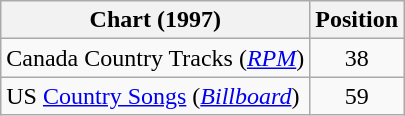<table class="wikitable sortable">
<tr>
<th scope="col">Chart (1997)</th>
<th scope="col">Position</th>
</tr>
<tr>
<td>Canada Country Tracks (<em><a href='#'>RPM</a></em>)</td>
<td align="center">38</td>
</tr>
<tr>
<td>US <a href='#'>Country Songs</a> (<em><a href='#'>Billboard</a></em>)</td>
<td align="center">59</td>
</tr>
</table>
